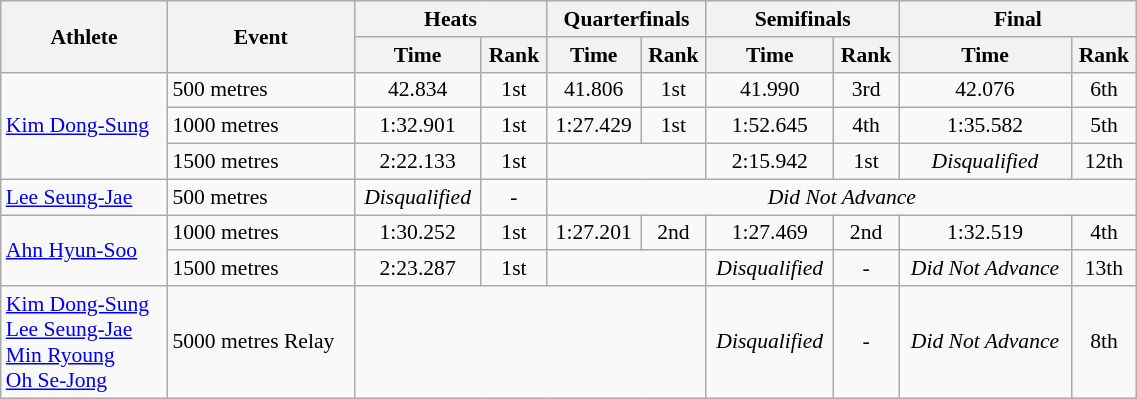<table class="wikitable" style="font-size:90%; text-align:center; width:60%">
<tr>
<th rowspan="2">Athlete</th>
<th rowspan="2">Event</th>
<th colspan="2">Heats</th>
<th colspan="2">Quarterfinals</th>
<th colspan="2">Semifinals</th>
<th colspan="2">Final</th>
</tr>
<tr>
<th>Time</th>
<th>Rank</th>
<th>Time</th>
<th>Rank</th>
<th>Time</th>
<th>Rank</th>
<th>Time</th>
<th>Rank</th>
</tr>
<tr>
<td align=left rowspan=3><a href='#'>Kim Dong-Sung</a></td>
<td align=left>500 metres</td>
<td>42.834</td>
<td>1st</td>
<td>41.806</td>
<td>1st</td>
<td>41.990</td>
<td>3rd</td>
<td>42.076</td>
<td>6th</td>
</tr>
<tr>
<td align=left>1000 metres</td>
<td>1:32.901</td>
<td>1st</td>
<td>1:27.429</td>
<td>1st</td>
<td>1:52.645</td>
<td>4th</td>
<td>1:35.582</td>
<td>5th</td>
</tr>
<tr>
<td align=left>1500 metres</td>
<td>2:22.133</td>
<td>1st</td>
<td colspan=2></td>
<td>2:15.942</td>
<td>1st</td>
<td><em>Disqualified</em></td>
<td>12th</td>
</tr>
<tr>
<td align=left rowspan=1><a href='#'>Lee Seung-Jae</a></td>
<td align=left>500 metres</td>
<td><em>Disqualified</em></td>
<td>-</td>
<td colspan=6><em>Did Not Advance</em></td>
</tr>
<tr>
<td align=left rowspan=2><a href='#'>Ahn Hyun-Soo</a></td>
<td align=left>1000 metres</td>
<td>1:30.252</td>
<td>1st</td>
<td>1:27.201</td>
<td>2nd</td>
<td>1:27.469</td>
<td>2nd</td>
<td>1:32.519</td>
<td>4th</td>
</tr>
<tr>
<td align=left>1500 metres</td>
<td>2:23.287</td>
<td>1st</td>
<td colspan=2></td>
<td><em>Disqualified</em></td>
<td>-</td>
<td><em>Did Not Advance</em></td>
<td>13th</td>
</tr>
<tr>
<td align=left rowspan=1><a href='#'>Kim Dong-Sung</a> <br> <a href='#'>Lee Seung-Jae</a> <br> <a href='#'>Min Ryoung</a> <br> <a href='#'>Oh Se-Jong</a></td>
<td align=left>5000 metres Relay</td>
<td colspan=4></td>
<td><em>Disqualified</em></td>
<td>-</td>
<td><em>Did Not Advance</em></td>
<td>8th</td>
</tr>
</table>
